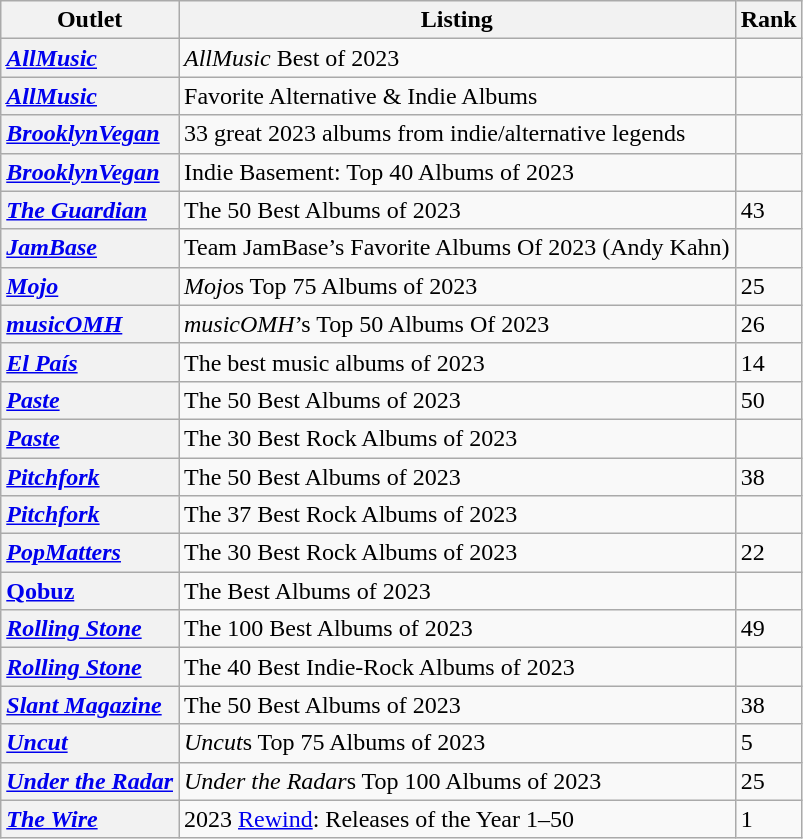<table class="wikitable">
<tr>
<th scope="col">Outlet</th>
<th scope="col">Listing</th>
<th scope="col">Rank</th>
</tr>
<tr>
<th scope="row" style="text-align:left;"><em><a href='#'>AllMusic</a></em></th>
<td><em>AllMusic</em> Best of 2023</td>
<td></td>
</tr>
<tr>
<th scope="row" style="text-align:left;"><em><a href='#'>AllMusic</a></em></th>
<td>Favorite Alternative & Indie Albums</td>
<td></td>
</tr>
<tr>
<th scope="row" style="text-align:left;"><em><a href='#'>BrooklynVegan</a></em></th>
<td>33 great 2023 albums from indie/alternative legends</td>
<td></td>
</tr>
<tr>
<th scope="row" style="text-align:left;"><em><a href='#'>BrooklynVegan</a></em></th>
<td>Indie Basement: Top 40 Albums of 2023</td>
<td></td>
</tr>
<tr>
<th scope="row" style="text-align:left;"><em><a href='#'>The Guardian</a></em></th>
<td>The 50 Best Albums of 2023</td>
<td>43</td>
</tr>
<tr>
<th scope="row" style="text-align:left;"><em><a href='#'>JamBase</a></em></th>
<td>Team JamBase’s Favorite Albums Of 2023 (Andy Kahn)</td>
<td></td>
</tr>
<tr>
<th scope="row" style="text-align:left;"><em><a href='#'>Mojo</a></em></th>
<td><em>Mojo</em>s Top 75 Albums of 2023</td>
<td>25</td>
</tr>
<tr>
<th scope="row" style="text-align:left;"><em><a href='#'>musicOMH</a></em></th>
<td><em>musicOMH</em>’s Top 50 Albums Of 2023</td>
<td>26</td>
</tr>
<tr>
<th scope="row" style="text-align:left;"><em><a href='#'>El País</a></em></th>
<td>The best music albums of 2023</td>
<td>14</td>
</tr>
<tr>
<th scope="row" style="text-align:left;"><em><a href='#'>Paste</a></em></th>
<td>The 50 Best Albums of 2023</td>
<td>50</td>
</tr>
<tr>
<th scope="row" style="text-align:left;"><em><a href='#'>Paste</a></em></th>
<td>The 30 Best Rock Albums of 2023</td>
<td></td>
</tr>
<tr>
<th scope="row" style="text-align:left;"><em><a href='#'>Pitchfork</a></em></th>
<td>The 50 Best Albums of 2023</td>
<td>38</td>
</tr>
<tr>
<th scope="row" style="text-align:left;"><em><a href='#'>Pitchfork</a></em></th>
<td>The 37 Best Rock Albums of 2023</td>
<td></td>
</tr>
<tr>
<th scope="row" style="text-align:left;"><em><a href='#'>PopMatters</a></em></th>
<td>The 30 Best Rock Albums of 2023</td>
<td>22</td>
</tr>
<tr>
<th scope="row" style="text-align:left;"><a href='#'>Qobuz</a></th>
<td>The Best Albums of 2023</td>
<td></td>
</tr>
<tr>
<th scope="row" style="text-align:left;"><em><a href='#'>Rolling Stone</a></em></th>
<td>The 100 Best Albums of 2023</td>
<td>49</td>
</tr>
<tr>
<th scope="row" style="text-align:left;"><em><a href='#'>Rolling Stone</a></em></th>
<td>The 40 Best Indie-Rock Albums of 2023</td>
<td></td>
</tr>
<tr>
<th scope="col" style="text-align:left;"><em><a href='#'>Slant Magazine</a></em></th>
<td>The 50 Best Albums of 2023</td>
<td>38</td>
</tr>
<tr>
<th scope="row" style="text-align:left;"><em><a href='#'>Uncut</a></em></th>
<td><em>Uncut</em>s Top 75 Albums of 2023</td>
<td>5</td>
</tr>
<tr>
<th scope="row" style="text-align:left;"><em><a href='#'>Under the Radar</a></em></th>
<td><em>Under the Radar</em>s Top 100 Albums of 2023</td>
<td>25</td>
</tr>
<tr>
<th scope="row" style="text-align:left;"><em><a href='#'>The Wire</a></em></th>
<td>2023 <a href='#'>Rewind</a>: Releases of the Year 1–50</td>
<td>1</td>
</tr>
</table>
